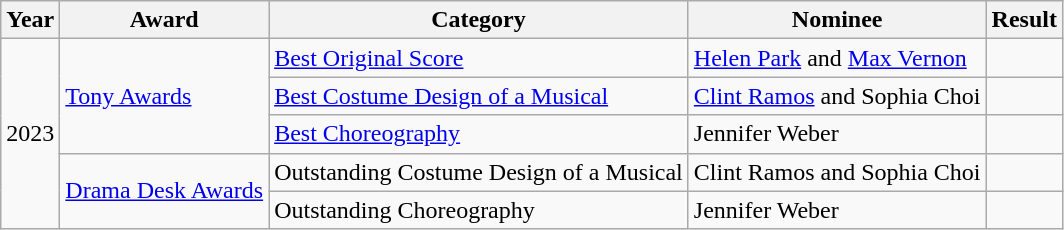<table class="wikitable">
<tr>
<th>Year</th>
<th>Award</th>
<th>Category</th>
<th>Nominee</th>
<th>Result</th>
</tr>
<tr>
<td rowspan="5">2023</td>
<td rowspan="3"><a href='#'>Tony Awards</a></td>
<td><a href='#'>Best Original Score</a></td>
<td><a href='#'>Helen Park</a> and <a href='#'>Max Vernon</a></td>
<td></td>
</tr>
<tr>
<td><a href='#'>Best Costume Design of a Musical</a></td>
<td><a href='#'>Clint Ramos</a> and Sophia Choi</td>
<td></td>
</tr>
<tr>
<td><a href='#'>Best Choreography</a></td>
<td>Jennifer Weber</td>
<td></td>
</tr>
<tr>
<td rowspan="2"><a href='#'>Drama Desk Awards</a></td>
<td>Outstanding Costume Design of a Musical</td>
<td>Clint Ramos and Sophia Choi</td>
<td></td>
</tr>
<tr>
<td>Outstanding Choreography</td>
<td>Jennifer Weber</td>
<td></td>
</tr>
</table>
